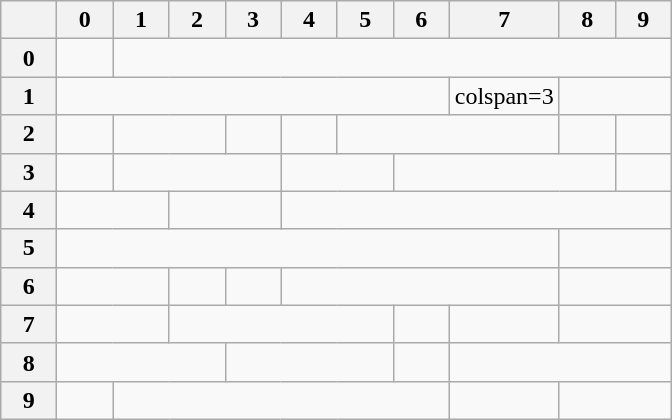<table class=wikitable style="text-align:center;">
<tr>
<th width=30></th>
<th width=30>0</th>
<th width=30>1</th>
<th width=30>2</th>
<th width=30>3</th>
<th width=30>4</th>
<th width=30>5</th>
<th width=30>6</th>
<th width=30>7</th>
<th width=30>8</th>
<th width=30>9</th>
</tr>
<tr>
<th>0</th>
<td></td>
<td colspan=9></td>
</tr>
<tr>
<th>1</th>
<td colspan=7></td>
<td>colspan=3 </td>
</tr>
<tr>
<th>2</th>
<td></td>
<td colspan=2></td>
<td></td>
<td></td>
<td colspan=3></td>
<td></td>
<td></td>
</tr>
<tr>
<th>3</th>
<td></td>
<td colspan=3></td>
<td colspan=2></td>
<td colspan=3></td>
<td></td>
</tr>
<tr>
<th>4</th>
<td colspan=2></td>
<td colspan=2></td>
<td colspan=6></td>
</tr>
<tr>
<th>5</th>
<td colspan=8></td>
<td colspan=2></td>
</tr>
<tr>
<th>6</th>
<td colspan=2></td>
<td></td>
<td></td>
<td colspan=4></td>
<td colspan=2></td>
</tr>
<tr>
<th>7</th>
<td colspan=2></td>
<td colspan=4></td>
<td></td>
<td></td>
<td colspan=2></td>
</tr>
<tr>
<th>8</th>
<td colspan=3></td>
<td colspan=3></td>
<td></td>
<td colspan=3></td>
</tr>
<tr>
<th>9</th>
<td></td>
<td colspan=6></td>
<td></td>
<td colspan=2></td>
</tr>
</table>
